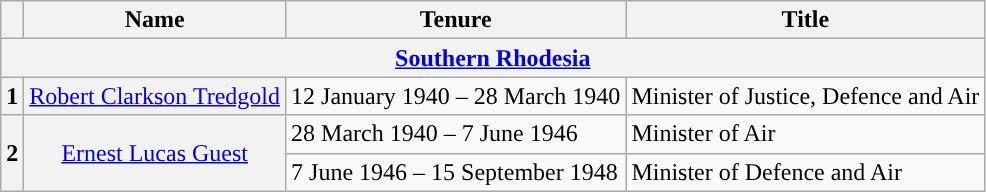<table class="wikitable">
<tr>
<th></th>
<th>Name</th>
<th>Tenure</th>
<th>Title</th>
</tr>
<tr>
<th colspan="4" align="center"><a href='#'>Southern Rhodesia</a></th>
</tr>
<tr>
<th style="background-color:">1</th>
<th align="center" scope="row" style="font-weight:normal;"><a href='#'>Robert Clarkson Tredgold</a></th>
<td>12 January 1940 – 28 March 1940</td>
<td>Minister of Justice, Defence and Air</td>
</tr>
<tr>
<th rowspan=2 style="background-color:">2</th>
<th rowspan=2 align="center" scope="row" style="font-weight:normal;"><a href='#'>Ernest Lucas Guest</a></th>
<td>28 March 1940 – 7 June 1946</td>
<td>Minister of Air</td>
</tr>
<tr>
<td>7 June 1946 – 15 September 1948</td>
<td>Minister of Defence and Air</td>
</tr>
</table>
